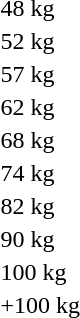<table>
<tr>
<td>48 kg</td>
<td></td>
<td></td>
<td></td>
</tr>
<tr>
<td>52 kg</td>
<td></td>
<td></td>
<td></td>
</tr>
<tr>
<td>57 kg</td>
<td></td>
<td></td>
<td></td>
</tr>
<tr>
<td>62 kg</td>
<td></td>
<td></td>
<td></td>
</tr>
<tr>
<td>68 kg</td>
<td></td>
<td></td>
<td></td>
</tr>
<tr>
<td>74 kg</td>
<td></td>
<td></td>
<td></td>
</tr>
<tr>
<td>82 kg</td>
<td></td>
<td></td>
<td></td>
</tr>
<tr>
<td>90 kg</td>
<td></td>
<td></td>
<td></td>
</tr>
<tr>
<td>100 kg</td>
<td></td>
<td></td>
<td></td>
</tr>
<tr>
<td>+100 kg</td>
<td></td>
<td></td>
<td></td>
</tr>
</table>
